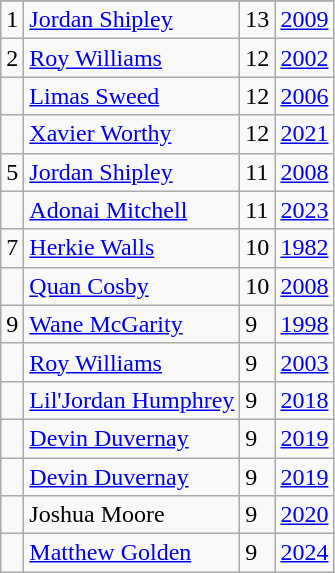<table class="wikitable">
<tr>
</tr>
<tr>
<td>1</td>
<td><a href='#'>Jordan Shipley</a></td>
<td>13</td>
<td><a href='#'>2009</a></td>
</tr>
<tr>
<td>2</td>
<td><a href='#'>Roy Williams</a></td>
<td>12</td>
<td><a href='#'>2002</a></td>
</tr>
<tr>
<td></td>
<td><a href='#'>Limas Sweed</a></td>
<td>12</td>
<td><a href='#'>2006</a></td>
</tr>
<tr>
<td></td>
<td><a href='#'>Xavier Worthy</a></td>
<td>12</td>
<td><a href='#'>2021</a></td>
</tr>
<tr>
<td>5</td>
<td><a href='#'>Jordan Shipley</a></td>
<td>11</td>
<td><a href='#'>2008</a></td>
</tr>
<tr>
<td></td>
<td><a href='#'>Adonai Mitchell</a></td>
<td>11</td>
<td><a href='#'>2023</a></td>
</tr>
<tr>
<td>7</td>
<td><a href='#'>Herkie Walls</a></td>
<td>10</td>
<td><a href='#'>1982</a></td>
</tr>
<tr>
<td></td>
<td><a href='#'>Quan Cosby</a></td>
<td>10</td>
<td><a href='#'>2008</a></td>
</tr>
<tr>
<td>9</td>
<td><a href='#'>Wane McGarity</a></td>
<td>9</td>
<td><a href='#'>1998</a></td>
</tr>
<tr>
<td></td>
<td><a href='#'>Roy Williams</a></td>
<td>9</td>
<td><a href='#'>2003</a></td>
</tr>
<tr>
<td></td>
<td><a href='#'>Lil'Jordan Humphrey</a></td>
<td>9</td>
<td><a href='#'>2018</a></td>
</tr>
<tr>
<td></td>
<td><a href='#'>Devin Duvernay</a></td>
<td>9</td>
<td><a href='#'>2019</a></td>
</tr>
<tr>
<td></td>
<td><a href='#'>Devin Duvernay</a></td>
<td>9</td>
<td><a href='#'>2019</a></td>
</tr>
<tr>
<td></td>
<td>Joshua Moore</td>
<td>9</td>
<td><a href='#'>2020</a></td>
</tr>
<tr>
<td></td>
<td><a href='#'>Matthew Golden</a></td>
<td>9</td>
<td><a href='#'>2024</a></td>
</tr>
</table>
